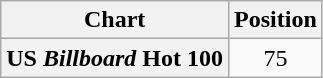<table class="wikitable plainrowheaders" style="text-align:center">
<tr>
<th scope="col">Chart</th>
<th scope="col">Position</th>
</tr>
<tr>
<th scope="row">US <em>Billboard</em> Hot 100</th>
<td>75</td>
</tr>
</table>
